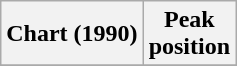<table class="wikitable plainrowheaders">
<tr>
<th>Chart (1990)</th>
<th>Peak<br>position</th>
</tr>
<tr>
</tr>
</table>
